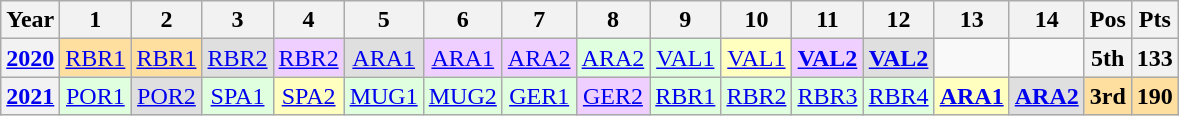<table class="wikitable" style="text-align:center;">
<tr>
<th>Year</th>
<th>1</th>
<th>2</th>
<th>3</th>
<th>4</th>
<th>5</th>
<th>6</th>
<th>7</th>
<th>8</th>
<th>9</th>
<th>10</th>
<th>11</th>
<th>12</th>
<th>13</th>
<th>14</th>
<th>Pos</th>
<th>Pts</th>
</tr>
<tr>
<th><a href='#'>2020</a></th>
<td style="background:#ffdf9f;"><a href='#'>RBR1</a><br></td>
<td style="background:#ffdf9f;"><a href='#'>RBR1</a><br></td>
<td style="background:#dfdfdf;"><a href='#'>RBR2</a><br></td>
<td style="background:#efcfff;"><a href='#'>RBR2</a><br></td>
<td style="background:#dfdfdf;"><a href='#'>ARA1</a><br></td>
<td style="background:#efcfff;"><a href='#'>ARA1</a><br></td>
<td style="background:#efcfff;"><a href='#'>ARA2</a><br></td>
<td style="background:#dfffdf;"><a href='#'>ARA2</a><br></td>
<td style="background:#dfffdf;"><a href='#'>VAL1</a><br></td>
<td style="background:#ffffbf;"><a href='#'>VAL1</a><br></td>
<td style="background:#efcfff;"><strong><a href='#'>VAL2</a></strong><br></td>
<td style="background:#dfdfdf;"><strong><a href='#'>VAL2</a></strong><br></td>
<td></td>
<td></td>
<th>5th</th>
<th>133</th>
</tr>
<tr>
<th><a href='#'>2021</a></th>
<td style="background:#dfffdf;"><a href='#'>POR1</a><br></td>
<td style="background:#dfdfdf;"><a href='#'>POR2</a><br></td>
<td style="background:#dfffdf;"><a href='#'>SPA1</a><br></td>
<td style="background:#ffffbf;"><a href='#'>SPA2</a><br></td>
<td style="background:#dfffdf;"><a href='#'>MUG1</a><br></td>
<td style="background:#dfffdf;"><a href='#'>MUG2</a><br></td>
<td style="background:#dfffdf;"><a href='#'>GER1</a><br></td>
<td style="background:#efcfff;"><a href='#'>GER2</a><br></td>
<td style="background:#dfffdf;"><a href='#'>RBR1</a><br></td>
<td style="background:#dfffdf;"><a href='#'>RBR2</a><br></td>
<td style="background:#dfffdf;"><a href='#'>RBR3</a><br></td>
<td style="background:#dfffdf;"><a href='#'>RBR4</a><br></td>
<td style="background:#ffffbf;"><strong><a href='#'>ARA1</a></strong><br></td>
<td style="background:#dfdfdf;"><strong><a href='#'>ARA2</a></strong><br></td>
<th style="background:#ffdf9f;">3rd</th>
<th style="background:#ffdf9f;">190</th>
</tr>
</table>
